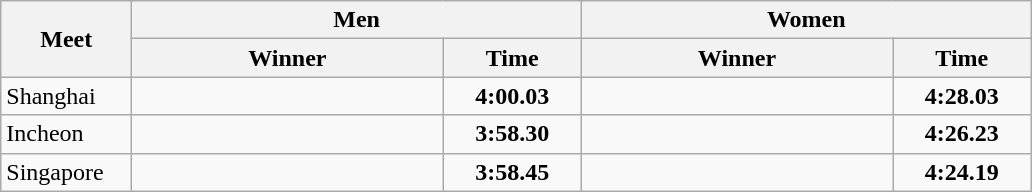<table class="wikitable">
<tr>
<th width=80 rowspan=2>Meet</th>
<th colspan=2>Men</th>
<th colspan=2>Women</th>
</tr>
<tr>
<th width=200>Winner</th>
<th width=85>Time</th>
<th width=200>Winner</th>
<th width=85>Time</th>
</tr>
<tr>
<td>Shanghai</td>
<td></td>
<td align=center><strong>4:00.03</strong></td>
<td></td>
<td align=center><strong>4:28.03</strong></td>
</tr>
<tr>
<td>Incheon</td>
<td></td>
<td align=center><strong>3:58.30</strong></td>
<td></td>
<td align=center><strong>4:26.23</strong></td>
</tr>
<tr>
<td>Singapore</td>
<td></td>
<td align=center><strong>3:58.45</strong></td>
<td></td>
<td align=center><strong>4:24.19</strong></td>
</tr>
</table>
